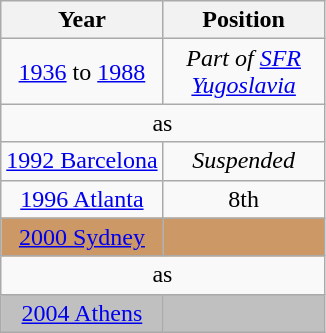<table class="wikitable" style="text-align: center;">
<tr>
<th>Year</th>
<th width="100">Position</th>
</tr>
<tr>
<td style="text-align: middle;"><a href='#'>1936</a> to <a href='#'>1988</a></td>
<td><em>Part of <a href='#'>SFR Yugoslavia</a></em></td>
</tr>
<tr>
<td colspan=2>as <strong></strong></td>
</tr>
<tr>
<td> <a href='#'>1992 Barcelona</a></td>
<td><em>Suspended</em></td>
</tr>
<tr>
<td> <a href='#'>1996 Atlanta</a></td>
<td>8th</td>
</tr>
<tr bgcolor=cc9966>
<td> <a href='#'>2000 Sydney</a></td>
<td></td>
</tr>
<tr>
<td colspan=2>as <strong></strong></td>
</tr>
<tr bgcolor=silver>
<td> <a href='#'>2004 Athens</a></td>
<td></td>
</tr>
</table>
